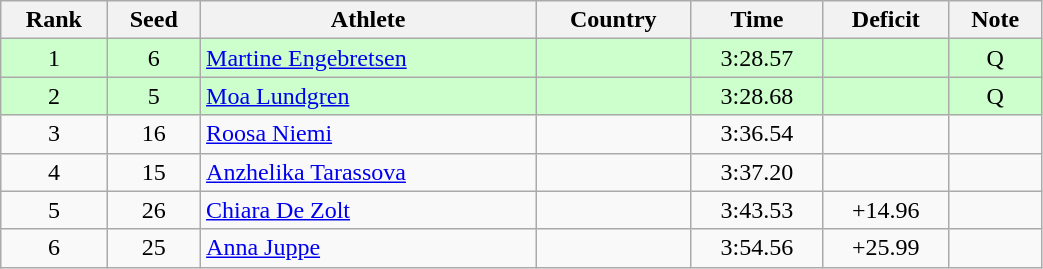<table class="wikitable sortable" style="text-align:center" width=55%>
<tr>
<th>Rank</th>
<th>Seed</th>
<th>Athlete</th>
<th>Country</th>
<th>Time</th>
<th>Deficit</th>
<th>Note</th>
</tr>
<tr bgcolor=ccffcc>
<td>1</td>
<td>6</td>
<td align=left><a href='#'>Martine Engebretsen</a></td>
<td align=left></td>
<td>3:28.57</td>
<td></td>
<td>Q</td>
</tr>
<tr bgcolor=ccffcc>
<td>2</td>
<td>5</td>
<td align=left><a href='#'>Moa Lundgren</a></td>
<td align=left></td>
<td>3:28.68</td>
<td></td>
<td>Q</td>
</tr>
<tr>
<td>3</td>
<td>16</td>
<td align="left"><a href='#'>Roosa Niemi</a></td>
<td align=left></td>
<td>3:36.54</td>
<td></td>
<td></td>
</tr>
<tr>
<td>4</td>
<td>15</td>
<td align=left><a href='#'>Anzhelika Tarassova</a></td>
<td align=left></td>
<td>3:37.20</td>
<td></td>
<td></td>
</tr>
<tr>
<td>5</td>
<td>26</td>
<td align=left><a href='#'>Chiara De Zolt</a></td>
<td align=left></td>
<td>3:43.53</td>
<td>+14.96</td>
<td></td>
</tr>
<tr>
<td>6</td>
<td>25</td>
<td align=left><a href='#'>Anna Juppe</a></td>
<td align=left></td>
<td>3:54.56</td>
<td>+25.99</td>
<td></td>
</tr>
</table>
